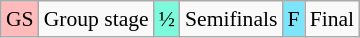<table class="wikitable" style="margin:0.5em auto; font-size:90%">
<tr>
<td style="background-color:#FFBBBB; text-align:center;">GS</td>
<td>Group stage</td>
<td style="background-color:#7DFADB; text-align:center;">½</td>
<td>Semifinals</td>
<td style="background-color:#7DE5FA; text-align:center;">F</td>
<td>Final</td>
</tr>
</table>
